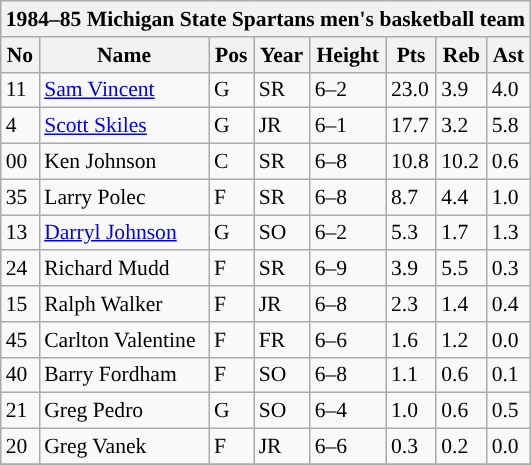<table class="wikitable sortable" style="font-size: 90%" |->
<tr>
<th colspan=9 style=>1984–85 Michigan State Spartans men's basketball team</th>
</tr>
<tr>
<th style="background:#">No</th>
<th style="background:#">Name</th>
<th style="background:#">Pos</th>
<th style="background:#">Year</th>
<th style="background:#">Height</th>
<th style="background:#">Pts</th>
<th style="background:#">Reb</th>
<th style="background:#">Ast</th>
</tr>
<tr>
<td>11</td>
<td><a href='#'>Sam Vincent</a></td>
<td>G</td>
<td>SR</td>
<td>6–2</td>
<td>23.0</td>
<td>3.9</td>
<td>4.0</td>
</tr>
<tr>
<td>4</td>
<td><a href='#'>Scott Skiles</a></td>
<td>G</td>
<td>JR</td>
<td>6–1</td>
<td>17.7</td>
<td>3.2</td>
<td>5.8</td>
</tr>
<tr>
<td>00</td>
<td>Ken Johnson</td>
<td>C</td>
<td>SR</td>
<td>6–8</td>
<td>10.8</td>
<td>10.2</td>
<td>0.6</td>
</tr>
<tr>
<td>35</td>
<td>Larry Polec</td>
<td>F</td>
<td>SR</td>
<td>6–8</td>
<td>8.7</td>
<td>4.4</td>
<td>1.0</td>
</tr>
<tr>
<td>13</td>
<td><a href='#'>Darryl Johnson</a></td>
<td>G</td>
<td>SO</td>
<td>6–2</td>
<td>5.3</td>
<td>1.7</td>
<td>1.3</td>
</tr>
<tr>
<td>24</td>
<td>Richard Mudd</td>
<td>F</td>
<td>SR</td>
<td>6–9</td>
<td>3.9</td>
<td>5.5</td>
<td>0.3</td>
</tr>
<tr>
<td>15</td>
<td>Ralph Walker</td>
<td>F</td>
<td>JR</td>
<td>6–8</td>
<td>2.3</td>
<td>1.4</td>
<td>0.4</td>
</tr>
<tr>
<td>45</td>
<td>Carlton Valentine</td>
<td>F</td>
<td>FR</td>
<td>6–6</td>
<td>1.6</td>
<td>1.2</td>
<td>0.0</td>
</tr>
<tr>
<td>40</td>
<td>Barry Fordham</td>
<td>F</td>
<td>SO</td>
<td>6–8</td>
<td>1.1</td>
<td>0.6</td>
<td>0.1</td>
</tr>
<tr>
<td>21</td>
<td>Greg Pedro</td>
<td>G</td>
<td>SO</td>
<td>6–4</td>
<td>1.0</td>
<td>0.6</td>
<td>0.5</td>
</tr>
<tr>
<td>20</td>
<td>Greg Vanek</td>
<td>F</td>
<td>JR</td>
<td>6–6</td>
<td>0.3</td>
<td>0.2</td>
<td>0.0</td>
</tr>
<tr>
</tr>
</table>
